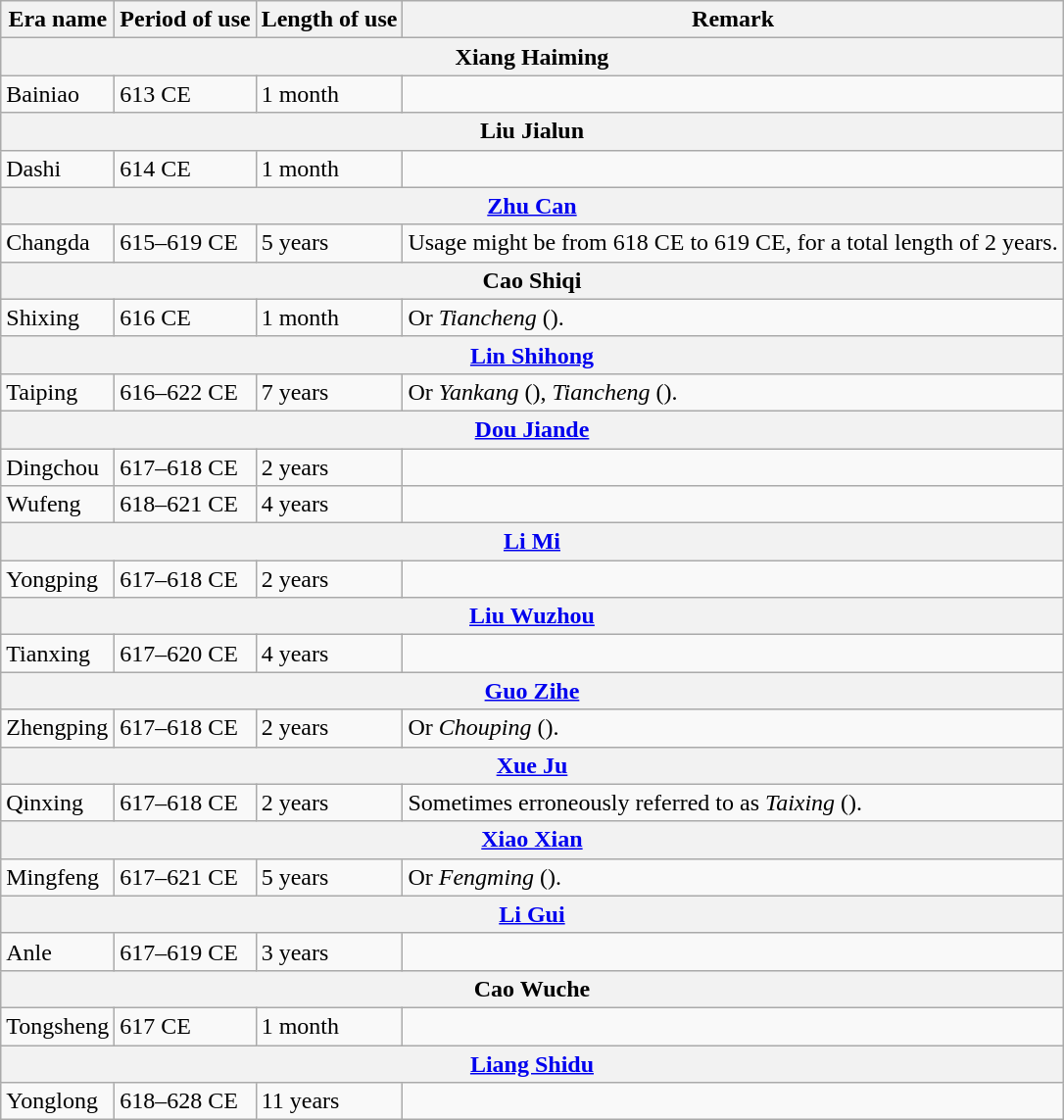<table class="wikitable">
<tr>
<th>Era name</th>
<th>Period of use</th>
<th>Length of use</th>
<th>Remark</th>
</tr>
<tr>
<th colspan="4">Xiang Haiming<br></th>
</tr>
<tr>
<td>Bainiao<br></td>
<td>613 CE</td>
<td>1 month</td>
<td></td>
</tr>
<tr>
<th colspan="4">Liu Jialun<br></th>
</tr>
<tr>
<td>Dashi<br></td>
<td>614 CE</td>
<td>1 month</td>
<td></td>
</tr>
<tr>
<th colspan="4"><a href='#'>Zhu Can</a><br></th>
</tr>
<tr>
<td>Changda<br></td>
<td>615–619 CE</td>
<td>5 years</td>
<td>Usage might be from 618 CE to 619 CE, for a total length of 2 years.</td>
</tr>
<tr>
<th colspan="4">Cao Shiqi<br></th>
</tr>
<tr>
<td>Shixing<br></td>
<td>616 CE</td>
<td>1 month</td>
<td>Or <em>Tiancheng</em> ().</td>
</tr>
<tr>
<th colspan="4"><a href='#'>Lin Shihong</a><br></th>
</tr>
<tr>
<td>Taiping<br></td>
<td>616–622 CE</td>
<td>7 years</td>
<td>Or <em>Yankang</em> (), <em>Tiancheng</em> ().</td>
</tr>
<tr>
<th colspan="4"><a href='#'>Dou Jiande</a><br></th>
</tr>
<tr>
<td>Dingchou<br></td>
<td>617–618 CE</td>
<td>2 years</td>
<td></td>
</tr>
<tr>
<td>Wufeng<br></td>
<td>618–621 CE</td>
<td>4 years</td>
<td></td>
</tr>
<tr>
<th colspan="4"><a href='#'>Li Mi</a><br></th>
</tr>
<tr>
<td>Yongping<br></td>
<td>617–618 CE</td>
<td>2 years</td>
<td></td>
</tr>
<tr>
<th colspan="4"><a href='#'>Liu Wuzhou</a><br></th>
</tr>
<tr>
<td>Tianxing<br></td>
<td>617–620 CE</td>
<td>4 years</td>
<td></td>
</tr>
<tr>
<th colspan="4"><a href='#'>Guo Zihe</a><br></th>
</tr>
<tr>
<td>Zhengping<br></td>
<td>617–618 CE</td>
<td>2 years</td>
<td>Or <em>Chouping</em> ().</td>
</tr>
<tr>
<th colspan="4"><a href='#'>Xue Ju</a><br></th>
</tr>
<tr>
<td>Qinxing<br></td>
<td>617–618 CE</td>
<td>2 years</td>
<td>Sometimes erroneously referred to as <em>Taixing</em> ().</td>
</tr>
<tr>
<th colspan="4"><a href='#'>Xiao Xian</a><br></th>
</tr>
<tr>
<td>Mingfeng<br></td>
<td>617–621 CE</td>
<td>5 years</td>
<td>Or <em>Fengming</em> ().</td>
</tr>
<tr>
<th colspan="4"><a href='#'>Li Gui</a><br></th>
</tr>
<tr>
<td>Anle<br></td>
<td>617–619 CE</td>
<td>3 years</td>
<td></td>
</tr>
<tr>
<th colspan="4">Cao Wuche<br></th>
</tr>
<tr>
<td>Tongsheng<br></td>
<td>617 CE</td>
<td>1 month</td>
<td></td>
</tr>
<tr>
<th colspan="4"><a href='#'>Liang Shidu</a><br></th>
</tr>
<tr>
<td>Yonglong<br></td>
<td>618–628 CE</td>
<td>11 years</td>
<td></td>
</tr>
</table>
